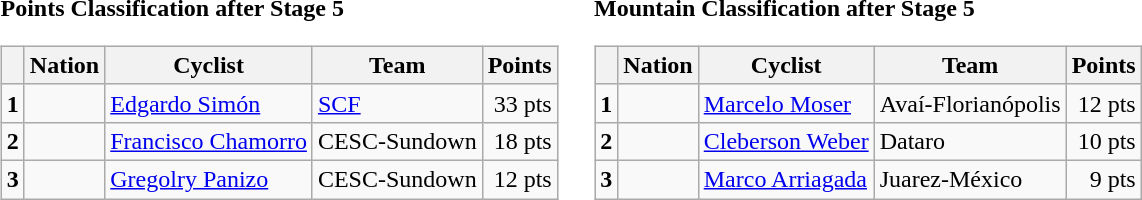<table>
<tr>
<td><strong>Points Classification after Stage 5</strong><br><table class="wikitable">
<tr>
<th></th>
<th>Nation</th>
<th>Cyclist</th>
<th>Team</th>
<th>Points</th>
</tr>
<tr>
<td><strong>1</strong></td>
<td></td>
<td><a href='#'>Edgardo Simón</a></td>
<td><a href='#'>SCF</a></td>
<td align="right">33 pts</td>
</tr>
<tr>
<td><strong>2</strong></td>
<td></td>
<td><a href='#'>Francisco Chamorro</a></td>
<td>CESC-Sundown</td>
<td align="right">18 pts</td>
</tr>
<tr>
<td><strong>3</strong></td>
<td></td>
<td><a href='#'>Gregolry Panizo</a></td>
<td>CESC-Sundown</td>
<td align="right">12 pts</td>
</tr>
</table>
</td>
<td></td>
<td><strong>Mountain Classification after Stage 5</strong><br><table class="wikitable">
<tr>
<th></th>
<th>Nation</th>
<th>Cyclist</th>
<th>Team</th>
<th>Points</th>
</tr>
<tr>
<td><strong>1</strong></td>
<td></td>
<td><a href='#'>Marcelo Moser</a></td>
<td>Avaí-Florianópolis</td>
<td align="right">12 pts</td>
</tr>
<tr>
<td><strong>2</strong></td>
<td></td>
<td><a href='#'>Cleberson Weber</a></td>
<td>Dataro</td>
<td align="right">10 pts</td>
</tr>
<tr>
<td><strong>3</strong></td>
<td></td>
<td><a href='#'>Marco Arriagada</a></td>
<td>Juarez-México</td>
<td align="right">9 pts</td>
</tr>
</table>
</td>
</tr>
</table>
